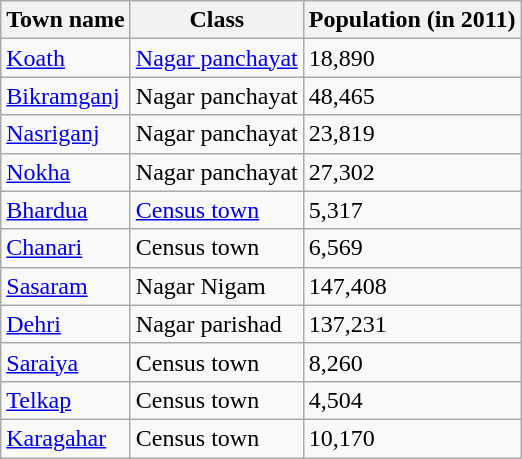<table class="wikitable sortable">
<tr>
<th>Town name</th>
<th>Class</th>
<th>Population (in 2011)</th>
</tr>
<tr>
<td><a href='#'>Koath</a></td>
<td><a href='#'>Nagar panchayat</a></td>
<td>18,890</td>
</tr>
<tr>
<td><a href='#'>Bikramganj</a></td>
<td>Nagar panchayat</td>
<td>48,465</td>
</tr>
<tr>
<td><a href='#'>Nasriganj</a></td>
<td>Nagar panchayat</td>
<td>23,819</td>
</tr>
<tr>
<td><a href='#'>Nokha</a></td>
<td>Nagar panchayat</td>
<td>27,302</td>
</tr>
<tr>
<td><a href='#'>Bhardua</a></td>
<td><a href='#'>Census town</a></td>
<td>5,317</td>
</tr>
<tr>
<td><a href='#'>Chanari</a></td>
<td>Census town</td>
<td>6,569</td>
</tr>
<tr>
<td><a href='#'>Sasaram</a></td>
<td>Nagar Nigam</td>
<td>147,408</td>
</tr>
<tr>
<td><a href='#'>Dehri</a></td>
<td>Nagar parishad</td>
<td>137,231</td>
</tr>
<tr>
<td><a href='#'>Saraiya</a></td>
<td>Census town</td>
<td>8,260</td>
</tr>
<tr>
<td><a href='#'>Telkap</a></td>
<td>Census town</td>
<td>4,504</td>
</tr>
<tr>
<td><a href='#'>Karagahar</a></td>
<td>Census town</td>
<td>10,170</td>
</tr>
</table>
